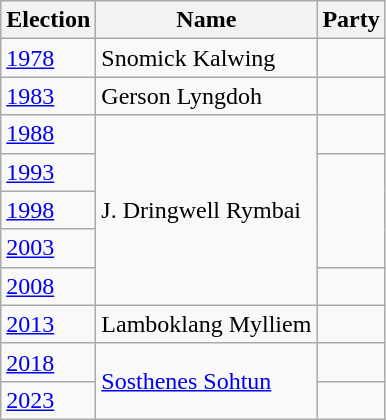<table class="wikitable sortable">
<tr>
<th>Election</th>
<th>Name</th>
<th colspan=2>Party</th>
</tr>
<tr>
<td><a href='#'>1978</a></td>
<td>Snomick Kalwing</td>
<td></td>
</tr>
<tr>
<td><a href='#'>1983</a></td>
<td>Gerson Lyngdoh</td>
<td></td>
</tr>
<tr>
<td><a href='#'>1988</a></td>
<td rowspan=5>J. Dringwell Rymbai</td>
<td></td>
</tr>
<tr>
<td><a href='#'>1993</a></td>
</tr>
<tr>
<td><a href='#'>1998</a></td>
</tr>
<tr>
<td><a href='#'>2003</a></td>
</tr>
<tr>
<td><a href='#'>2008</a></td>
<td></td>
</tr>
<tr>
<td><a href='#'>2013</a></td>
<td>Lamboklang Mylliem</td>
<td></td>
</tr>
<tr>
<td><a href='#'>2018</a></td>
<td rowspan=2><a href='#'>Sosthenes Sohtun</a></td>
<td></td>
</tr>
<tr>
<td><a href='#'>2023</a></td>
</tr>
</table>
